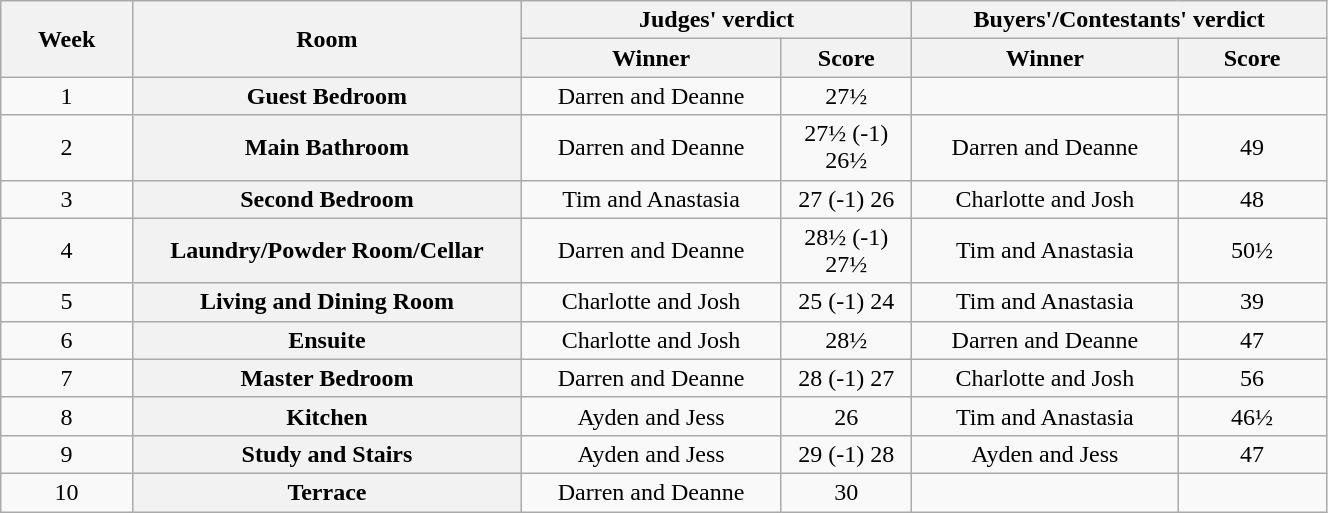<table class="wikitable plainrowheaders" style="text-align:center; width:70%;">
<tr>
<th scope="col" rowspan="2" style="width:05%;">Week</th>
<th scope="col" rowspan="2" style="width:15%;">Room</th>
<th scope="col" colspan="2" style="width:20%;">Judges' verdict</th>
<th scope="col" colspan="2" style="width:20%;">Buyers'/Contestants' verdict</th>
</tr>
<tr>
<th scope="col" style="width:10%;">Winner</th>
<th scope="col" style="width:05%;">Score</th>
<th scope="col" style="width:10%;">Winner</th>
<th scope="col" style="width:05%;">Score</th>
</tr>
<tr>
<td>1</td>
<th scope="row" style="text-align:center">Guest Bedroom</th>
<td>Darren and Deanne</td>
<td>27½</td>
<td></td>
<td></td>
</tr>
<tr>
<td>2</td>
<th scope="row" style="text-align:center">Main Bathroom</th>
<td>Darren and Deanne</td>
<td>27½ (-1) 26½</td>
<td>Darren and Deanne</td>
<td>49</td>
</tr>
<tr>
<td>3</td>
<th scope="row" style="text-align:center">Second Bedroom</th>
<td>Tim and Anastasia</td>
<td>27 (-1) 26</td>
<td>Charlotte and Josh</td>
<td>48</td>
</tr>
<tr>
<td>4</td>
<th scope="row" style="text-align:center">Laundry/Powder Room/Cellar</th>
<td>Darren and Deanne</td>
<td>28½ (-1) 27½</td>
<td>Tim and Anastasia</td>
<td>50½</td>
</tr>
<tr>
<td>5</td>
<th scope="row" style="text-align:center">Living and Dining Room</th>
<td>Charlotte and Josh</td>
<td>25 (-1) 24</td>
<td>Tim and Anastasia</td>
<td>39</td>
</tr>
<tr>
<td>6</td>
<th scope="row" style="text-align:center">Ensuite</th>
<td>Charlotte and Josh</td>
<td>28½</td>
<td>Darren and Deanne</td>
<td>47</td>
</tr>
<tr>
<td>7</td>
<th scope="row" style="text-align:center">Master Bedroom</th>
<td>Darren and Deanne</td>
<td>28 (-1) 27</td>
<td>Charlotte and Josh</td>
<td>56</td>
</tr>
<tr>
<td>8</td>
<th scope="row" style="text-align:center">Kitchen</th>
<td>Ayden and Jess</td>
<td>26</td>
<td>Tim and Anastasia</td>
<td>46½</td>
</tr>
<tr>
<td>9</td>
<th scope="row" style="text-align:center">Study and Stairs</th>
<td>Ayden and Jess</td>
<td>29 (-1) 28</td>
<td>Ayden and Jess</td>
<td>47</td>
</tr>
<tr>
<td>10</td>
<th scope="row" style="text-align:center">Terrace</th>
<td>Darren and Deanne</td>
<td>30</td>
<td></td>
<td></td>
</tr>
</table>
